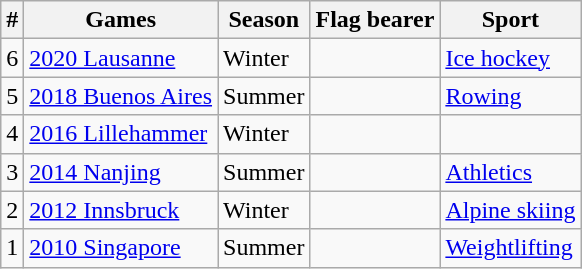<table class="wikitable sortable">
<tr>
<th>#</th>
<th>Games</th>
<th>Season</th>
<th>Flag bearer</th>
<th>Sport</th>
</tr>
<tr>
<td>6</td>
<td><a href='#'>2020 Lausanne</a></td>
<td>Winter</td>
<td></td>
<td><a href='#'>Ice hockey</a></td>
</tr>
<tr>
<td>5</td>
<td><a href='#'>2018 Buenos Aires</a></td>
<td>Summer</td>
<td></td>
<td><a href='#'>Rowing</a></td>
</tr>
<tr>
<td>4</td>
<td><a href='#'>2016 Lillehammer</a></td>
<td>Winter</td>
<td></td>
<td></td>
</tr>
<tr>
<td>3</td>
<td><a href='#'>2014 Nanjing</a></td>
<td>Summer</td>
<td></td>
<td><a href='#'>Athletics</a></td>
</tr>
<tr>
<td>2</td>
<td><a href='#'>2012 Innsbruck</a></td>
<td>Winter</td>
<td></td>
<td><a href='#'>Alpine skiing</a></td>
</tr>
<tr>
<td>1</td>
<td><a href='#'>2010 Singapore</a></td>
<td>Summer</td>
<td></td>
<td><a href='#'>Weightlifting</a></td>
</tr>
</table>
